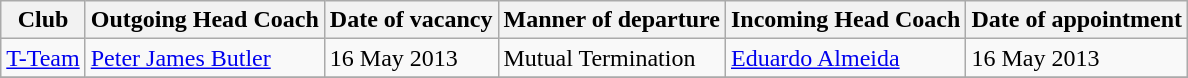<table class="wikitable">
<tr>
<th>Club</th>
<th>Outgoing Head Coach</th>
<th>Date of vacancy</th>
<th>Manner of departure</th>
<th>Incoming Head Coach</th>
<th>Date of appointment</th>
</tr>
<tr>
<td><a href='#'>T-Team</a></td>
<td><a href='#'>Peter James Butler</a></td>
<td>16 May 2013</td>
<td>Mutual Termination</td>
<td><a href='#'>Eduardo Almeida</a></td>
<td>16 May 2013</td>
</tr>
<tr>
</tr>
</table>
